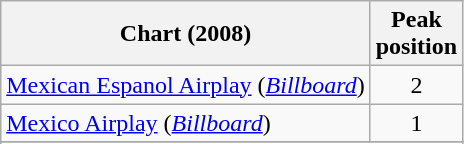<table class="wikitable sortable">
<tr>
<th>Chart (2008)</th>
<th>Peak<br>position</th>
</tr>
<tr>
<td align="left"><a href='#'>Mexican Espanol Airplay</a> (<em><a href='#'>Billboard</a></em>)</td>
<td style="text-align:center;">2</td>
</tr>
<tr>
<td align="left"><a href='#'>Mexico Airplay</a> (<em><a href='#'>Billboard</a></em>)</td>
<td style="text-align:center;">1</td>
</tr>
<tr>
</tr>
<tr>
</tr>
</table>
